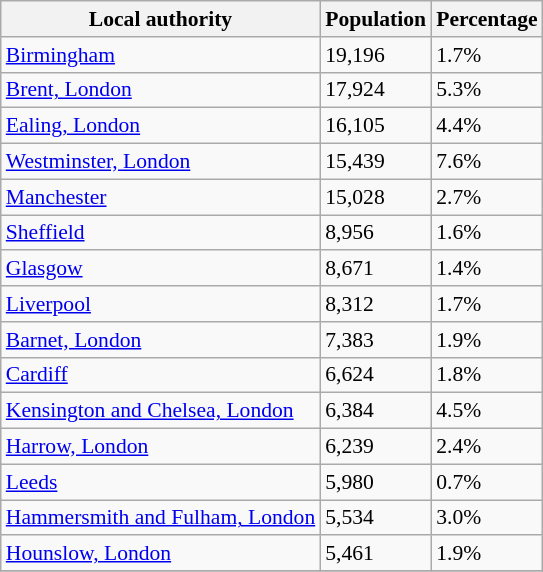<table class="wikitable sortable" style="font-size:90%;">
<tr>
<th>Local authority</th>
<th>Population</th>
<th>Percentage</th>
</tr>
<tr>
<td><a href='#'>Birmingham</a></td>
<td>19,196</td>
<td>1.7%</td>
</tr>
<tr>
<td><a href='#'>Brent, London</a></td>
<td>17,924</td>
<td>5.3%</td>
</tr>
<tr>
<td><a href='#'>Ealing, London</a></td>
<td>16,105</td>
<td>4.4%</td>
</tr>
<tr>
<td><a href='#'>Westminster, London</a></td>
<td>15,439</td>
<td>7.6%</td>
</tr>
<tr>
<td><a href='#'>Manchester</a></td>
<td>15,028</td>
<td>2.7%</td>
</tr>
<tr>
<td><a href='#'>Sheffield</a></td>
<td>8,956</td>
<td>1.6%</td>
</tr>
<tr>
<td><a href='#'>Glasgow</a></td>
<td>8,671</td>
<td>1.4%</td>
</tr>
<tr>
<td><a href='#'>Liverpool</a></td>
<td>8,312</td>
<td>1.7%</td>
</tr>
<tr>
<td><a href='#'>Barnet, London</a></td>
<td>7,383</td>
<td>1.9%</td>
</tr>
<tr>
<td><a href='#'>Cardiff</a></td>
<td>6,624</td>
<td>1.8%</td>
</tr>
<tr>
<td><a href='#'>Kensington and Chelsea, London</a></td>
<td>6,384</td>
<td>4.5%</td>
</tr>
<tr>
<td><a href='#'>Harrow, London</a></td>
<td>6,239</td>
<td>2.4%</td>
</tr>
<tr>
<td><a href='#'>Leeds</a></td>
<td>5,980</td>
<td>0.7%</td>
</tr>
<tr>
<td><a href='#'>Hammersmith and Fulham, London</a></td>
<td>5,534</td>
<td>3.0%</td>
</tr>
<tr>
<td><a href='#'>Hounslow, London</a></td>
<td>5,461</td>
<td>1.9%</td>
</tr>
<tr>
</tr>
</table>
